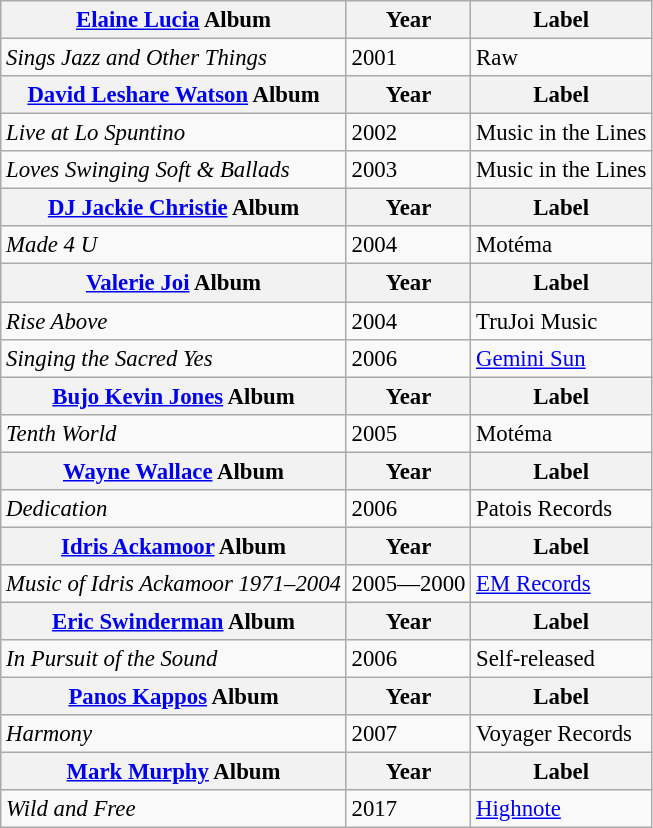<table class="wikitable" style="font-size: 95%;">
<tr>
<th><a href='#'>Elaine Lucia</a> Album</th>
<th>Year</th>
<th>Label</th>
</tr>
<tr>
<td><em>Sings Jazz and Other Things</em></td>
<td>2001</td>
<td>Raw</td>
</tr>
<tr>
<th align="center"><a href='#'>David Leshare Watson</a> Album</th>
<th align="center">Year</th>
<th align="center">Label</th>
</tr>
<tr>
<td><em>Live at Lo Spuntino</em></td>
<td>2002</td>
<td>Music in the Lines</td>
</tr>
<tr>
<td><em>Loves Swinging Soft & Ballads</em></td>
<td>2003</td>
<td>Music in the Lines</td>
</tr>
<tr>
<th align="center"><a href='#'>DJ Jackie Christie</a> Album</th>
<th align="center">Year</th>
<th align="center">Label</th>
</tr>
<tr>
<td><em>Made 4 U</em></td>
<td>2004</td>
<td>Motéma</td>
</tr>
<tr>
<th align="center"><a href='#'>Valerie Joi</a> Album</th>
<th align="center">Year</th>
<th align="center">Label</th>
</tr>
<tr>
<td><em>Rise Above</em></td>
<td>2004</td>
<td>TruJoi Music</td>
</tr>
<tr>
<td><em>Singing the Sacred Yes</em></td>
<td>2006</td>
<td><a href='#'>Gemini Sun</a></td>
</tr>
<tr>
<th align="center"><a href='#'>Bujo Kevin Jones</a> Album</th>
<th align="center">Year</th>
<th align="center">Label</th>
</tr>
<tr>
<td><em>Tenth World</em></td>
<td>2005</td>
<td>Motéma</td>
</tr>
<tr>
<th align="center"><a href='#'>Wayne Wallace</a> Album</th>
<th align="center">Year</th>
<th align="center">Label</th>
</tr>
<tr>
<td><em>Dedication</em></td>
<td>2006</td>
<td>Patois Records</td>
</tr>
<tr>
<th align="center"><a href='#'>Idris Ackamoor</a> Album</th>
<th align="center">Year</th>
<th align="center">Label</th>
</tr>
<tr>
<td><em>Music of Idris Ackamoor 1971–2004</em></td>
<td>2005—2000</td>
<td><a href='#'>EM Records</a></td>
</tr>
<tr>
<th align="center"><a href='#'>Eric Swinderman</a> Album</th>
<th align="center">Year</th>
<th align="center">Label</th>
</tr>
<tr>
<td><em>In Pursuit of the Sound</em></td>
<td>2006</td>
<td>Self-released</td>
</tr>
<tr>
<th align="center"><a href='#'>Panos Kappos</a> Album</th>
<th align="center">Year</th>
<th align="center">Label</th>
</tr>
<tr>
<td><em>Harmony</em></td>
<td>2007</td>
<td>Voyager Records</td>
</tr>
<tr>
<th align="center"><a href='#'>Mark Murphy</a> Album</th>
<th align="center">Year</th>
<th align="center">Label</th>
</tr>
<tr>
<td><em>Wild and Free</em></td>
<td>2017</td>
<td><a href='#'>Highnote</a></td>
</tr>
</table>
